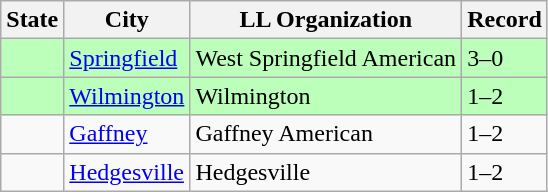<table class="wikitable">
<tr>
<th>State</th>
<th>City</th>
<th>LL Organization</th>
<th>Record</th>
</tr>
<tr bgcolor=#bbffbb>
<td><strong></strong></td>
<td><a href='#'>Springfield</a></td>
<td>West Springfield American</td>
<td>3–0</td>
</tr>
<tr bgcolor=#bbffbb>
<td><strong></strong></td>
<td><a href='#'>Wilmington</a></td>
<td>Wilmington</td>
<td>1–2</td>
</tr>
<tr>
<td><strong></strong></td>
<td><a href='#'>Gaffney</a></td>
<td>Gaffney American</td>
<td>1–2</td>
</tr>
<tr>
<td><strong></strong></td>
<td><a href='#'>Hedgesville</a></td>
<td>Hedgesville</td>
<td>1–2</td>
</tr>
</table>
